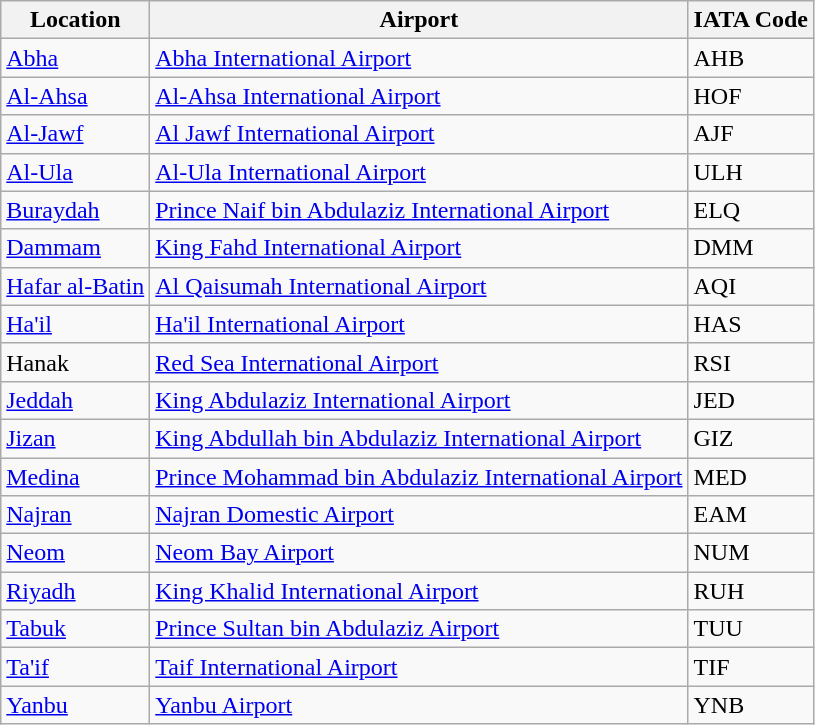<table class="wikitable">
<tr>
<th>Location</th>
<th>Airport</th>
<th>IATA Code</th>
</tr>
<tr>
<td><a href='#'>Abha</a></td>
<td><a href='#'>Abha International Airport</a></td>
<td>AHB</td>
</tr>
<tr>
<td><a href='#'>Al-Ahsa</a></td>
<td><a href='#'>Al-Ahsa International Airport</a></td>
<td>HOF</td>
</tr>
<tr>
<td><a href='#'>Al-Jawf</a></td>
<td><a href='#'>Al Jawf International Airport</a></td>
<td>AJF</td>
</tr>
<tr>
<td><a href='#'>Al-Ula</a></td>
<td><a href='#'>Al-Ula International Airport</a></td>
<td>ULH</td>
</tr>
<tr>
<td><a href='#'>Buraydah</a></td>
<td><a href='#'>Prince Naif bin Abdulaziz International Airport</a></td>
<td>ELQ</td>
</tr>
<tr>
<td><a href='#'>Dammam</a></td>
<td><a href='#'>King Fahd International Airport</a></td>
<td>DMM</td>
</tr>
<tr>
<td><a href='#'>Hafar al-Batin</a></td>
<td><a href='#'>Al Qaisumah International Airport</a></td>
<td>AQI</td>
</tr>
<tr>
<td><a href='#'>Ha'il</a></td>
<td><a href='#'>Ha'il International Airport</a></td>
<td>HAS</td>
</tr>
<tr>
<td>Hanak</td>
<td><a href='#'>Red Sea International Airport</a></td>
<td>RSI</td>
</tr>
<tr>
<td><a href='#'>Jeddah</a></td>
<td><a href='#'>King Abdulaziz International Airport</a></td>
<td>JED</td>
</tr>
<tr>
<td><a href='#'>Jizan</a></td>
<td><a href='#'>King Abdullah bin Abdulaziz International Airport</a></td>
<td>GIZ</td>
</tr>
<tr>
<td><a href='#'>Medina</a></td>
<td><a href='#'>Prince Mohammad bin Abdulaziz International Airport</a></td>
<td>MED</td>
</tr>
<tr>
<td><a href='#'>Najran</a></td>
<td><a href='#'>Najran Domestic Airport</a></td>
<td>EAM</td>
</tr>
<tr>
<td><a href='#'>Neom</a></td>
<td><a href='#'>Neom Bay Airport</a></td>
<td>NUM</td>
</tr>
<tr>
<td><a href='#'>Riyadh</a></td>
<td><a href='#'>King Khalid International Airport</a></td>
<td>RUH</td>
</tr>
<tr>
<td><a href='#'>Tabuk</a></td>
<td><a href='#'>Prince Sultan bin Abdulaziz Airport</a></td>
<td>TUU</td>
</tr>
<tr>
<td><a href='#'>Ta'if</a></td>
<td><a href='#'>Taif International Airport</a></td>
<td>TIF</td>
</tr>
<tr>
<td><a href='#'>Yanbu</a></td>
<td><a href='#'>Yanbu Airport</a></td>
<td>YNB</td>
</tr>
</table>
